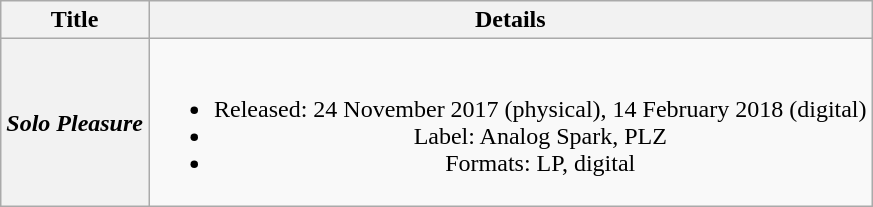<table class="wikitable plainrowheaders" style="text-align:center;">
<tr>
<th>Title</th>
<th>Details</th>
</tr>
<tr>
<th scope="row"><em>Solo Pleasure</em></th>
<td><br><ul><li>Released: 24 November 2017 (physical), 14 February 2018 (digital)</li><li>Label: Analog Spark, PLZ</li><li>Formats: LP, digital</li></ul></td>
</tr>
</table>
